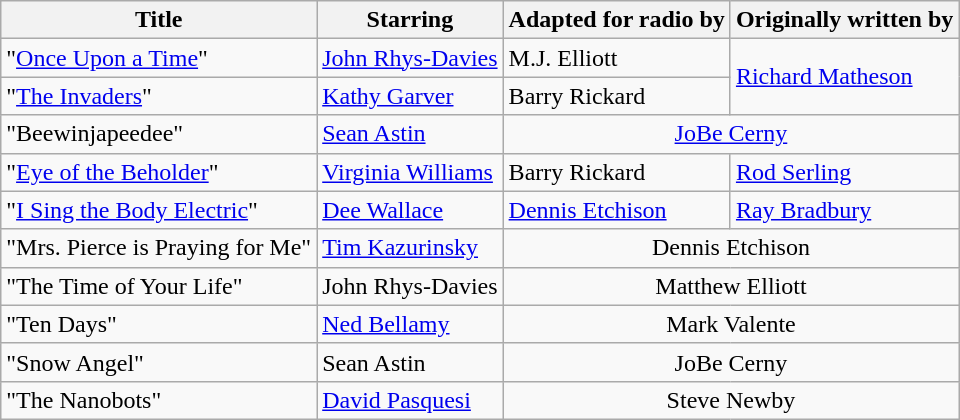<table class="wikitable">
<tr>
<th>Title</th>
<th>Starring</th>
<th>Adapted for radio by</th>
<th>Originally written by</th>
</tr>
<tr>
<td>"<a href='#'>Once Upon a Time</a>"</td>
<td><a href='#'>John Rhys-Davies</a></td>
<td>M.J. Elliott</td>
<td rowspan="2"><a href='#'>Richard Matheson</a></td>
</tr>
<tr>
<td>"<a href='#'>The Invaders</a>"</td>
<td><a href='#'>Kathy Garver</a></td>
<td>Barry Rickard</td>
</tr>
<tr>
<td>"Beewinjapeedee"</td>
<td><a href='#'>Sean Astin</a></td>
<td colspan="2" style="text-align:center;"><a href='#'>JoBe Cerny</a></td>
</tr>
<tr>
<td>"<a href='#'>Eye of the Beholder</a>"</td>
<td><a href='#'>Virginia Williams</a></td>
<td>Barry Rickard</td>
<td><a href='#'>Rod Serling</a></td>
</tr>
<tr>
<td>"<a href='#'>I Sing the Body Electric</a>"</td>
<td><a href='#'>Dee Wallace</a></td>
<td><a href='#'>Dennis Etchison</a></td>
<td><a href='#'>Ray Bradbury</a></td>
</tr>
<tr>
<td>"Mrs. Pierce is Praying for Me"</td>
<td><a href='#'>Tim Kazurinsky</a></td>
<td colspan="2" style="text-align:center;">Dennis Etchison</td>
</tr>
<tr>
<td>"The Time of Your Life"</td>
<td>John Rhys-Davies</td>
<td colspan="2" style="text-align:center;">Matthew Elliott</td>
</tr>
<tr>
<td>"Ten Days"</td>
<td><a href='#'>Ned Bellamy</a></td>
<td colspan="2" style="text-align:center;">Mark Valente</td>
</tr>
<tr>
<td>"Snow Angel"</td>
<td>Sean Astin</td>
<td colspan="2" style="text-align:center;">JoBe Cerny</td>
</tr>
<tr>
<td>"The Nanobots"</td>
<td><a href='#'>David Pasquesi</a></td>
<td colspan="2" style="text-align:center;">Steve Newby</td>
</tr>
</table>
